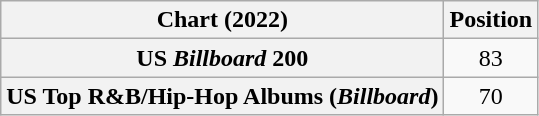<table class="wikitable sortable plainrowheaders" style="text-align:center">
<tr>
<th scope="col">Chart (2022)</th>
<th scope="col">Position</th>
</tr>
<tr>
<th scope="row">US <em>Billboard</em> 200</th>
<td>83</td>
</tr>
<tr>
<th scope="row">US Top R&B/Hip-Hop Albums (<em>Billboard</em>)</th>
<td>70</td>
</tr>
</table>
